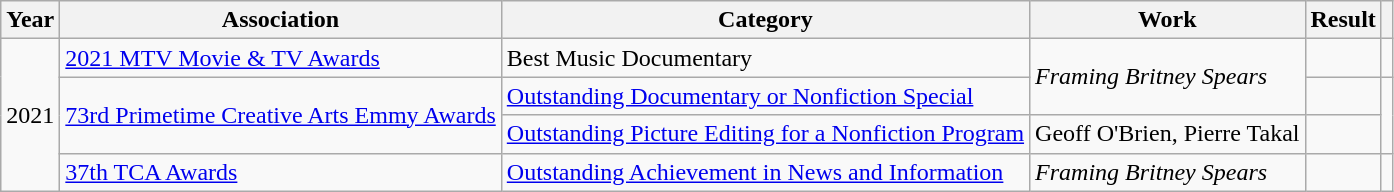<table class="wikitable">
<tr>
<th>Year</th>
<th>Association</th>
<th>Category</th>
<th>Work</th>
<th>Result</th>
<th></th>
</tr>
<tr>
<td rowspan="4">2021</td>
<td><a href='#'>2021 MTV Movie & TV Awards</a></td>
<td>Best Music Documentary</td>
<td rowspan="2"><em>Framing Britney Spears</em></td>
<td></td>
<td align=center></td>
</tr>
<tr>
<td rowspan="2"><a href='#'>73rd Primetime Creative Arts Emmy Awards</a></td>
<td><a href='#'>Outstanding Documentary or Nonfiction Special</a></td>
<td></td>
<td align=center rowspan="2"></td>
</tr>
<tr>
<td><a href='#'>Outstanding Picture Editing for a Nonfiction Program</a></td>
<td>Geoff O'Brien, Pierre Takal</td>
<td></td>
</tr>
<tr>
<td><a href='#'>37th TCA Awards</a></td>
<td><a href='#'>Outstanding Achievement in News and Information</a></td>
<td><em>Framing Britney Spears</em></td>
<td></td>
<td align=center></td>
</tr>
</table>
